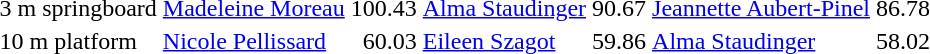<table>
<tr valign="top">
<td>3 m springboard<br></td>
<td><a href='#'>Madeleine Moreau</a><br><small></small></td>
<td align="right">100.43</td>
<td><a href='#'>Alma Staudinger</a><br><small></small></td>
<td align="right">90.67</td>
<td><a href='#'>Jeannette Aubert-Pinel</a><br><small></small></td>
<td align="right">86.78</td>
</tr>
<tr valign="top">
<td>10 m platform<br></td>
<td><a href='#'>Nicole Pellissard</a><br><small></small></td>
<td align="right">60.03</td>
<td><a href='#'>Eileen Szagot</a><br><small></small></td>
<td align="right">59.86</td>
<td><a href='#'>Alma Staudinger</a><br><small></small></td>
<td align="right">58.02</td>
</tr>
</table>
